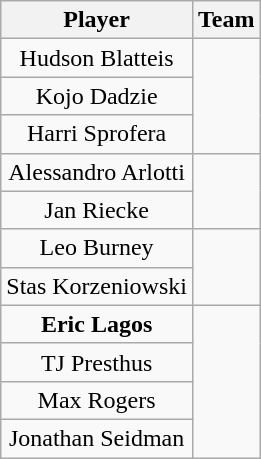<table class="wikitable" style="text-align:center">
<tr>
<th>Player</th>
<th>Team</th>
</tr>
<tr>
<td>Hudson Blatteis</td>
<td rowspan=3></td>
</tr>
<tr>
<td>Kojo Dadzie</td>
</tr>
<tr>
<td>Harri Sprofera</td>
</tr>
<tr>
<td>Alessandro Arlotti</td>
<td rowspan=2></td>
</tr>
<tr>
<td>Jan Riecke</td>
</tr>
<tr>
<td>Leo Burney</td>
<td rowspan=2></td>
</tr>
<tr>
<td>Stas Korzeniowski</td>
</tr>
<tr>
<td><strong>Eric Lagos</strong></td>
<td rowspan=4></td>
</tr>
<tr>
<td>TJ Presthus</td>
</tr>
<tr>
<td>Max Rogers</td>
</tr>
<tr>
<td>Jonathan Seidman</td>
</tr>
</table>
